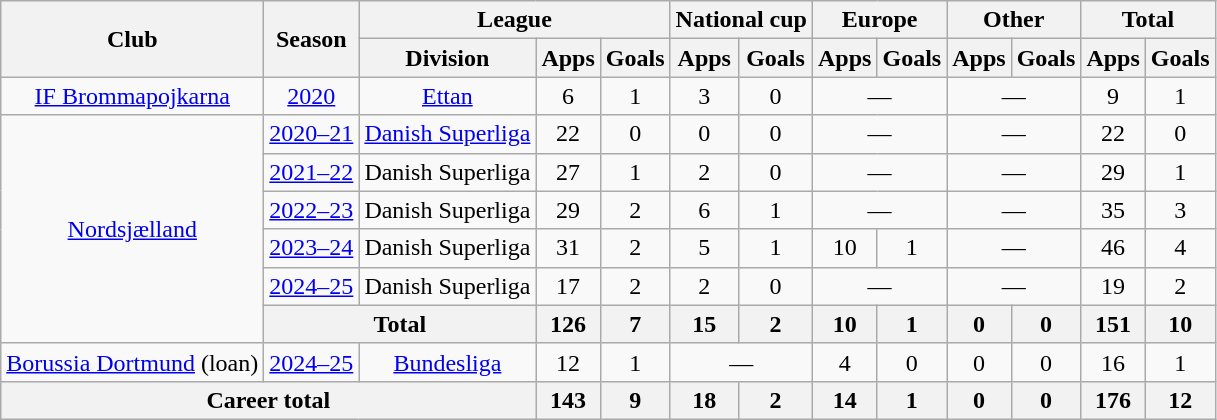<table class="wikitable" style="text-align:center">
<tr>
<th rowspan="2">Club</th>
<th rowspan="2">Season</th>
<th colspan="3">League</th>
<th colspan="2">National cup</th>
<th colspan="2">Europe</th>
<th colspan="2">Other</th>
<th colspan="2">Total</th>
</tr>
<tr>
<th>Division</th>
<th>Apps</th>
<th>Goals</th>
<th>Apps</th>
<th>Goals</th>
<th>Apps</th>
<th>Goals</th>
<th>Apps</th>
<th>Goals</th>
<th>Apps</th>
<th>Goals</th>
</tr>
<tr>
<td><a href='#'>IF Brommapojkarna</a></td>
<td><a href='#'>2020</a></td>
<td><a href='#'>Ettan</a></td>
<td>6</td>
<td>1</td>
<td>3</td>
<td>0</td>
<td colspan="2">—</td>
<td colspan="2">—</td>
<td>9</td>
<td>1</td>
</tr>
<tr>
<td rowspan="6"><a href='#'>Nordsjælland</a></td>
<td><a href='#'>2020–21</a></td>
<td><a href='#'>Danish Superliga</a></td>
<td>22</td>
<td>0</td>
<td>0</td>
<td>0</td>
<td colspan="2">—</td>
<td colspan="2">—</td>
<td>22</td>
<td>0</td>
</tr>
<tr>
<td><a href='#'>2021–22</a></td>
<td>Danish Superliga</td>
<td>27</td>
<td>1</td>
<td>2</td>
<td>0</td>
<td colspan="2">—</td>
<td colspan="2">—</td>
<td>29</td>
<td>1</td>
</tr>
<tr>
<td><a href='#'>2022–23</a></td>
<td>Danish Superliga</td>
<td>29</td>
<td>2</td>
<td>6</td>
<td>1</td>
<td colspan="2">—</td>
<td colspan="2">—</td>
<td>35</td>
<td>3</td>
</tr>
<tr>
<td><a href='#'>2023–24</a></td>
<td>Danish Superliga</td>
<td>31</td>
<td>2</td>
<td>5</td>
<td>1</td>
<td>10</td>
<td>1</td>
<td colspan="2">—</td>
<td>46</td>
<td>4</td>
</tr>
<tr>
<td><a href='#'>2024–25</a></td>
<td>Danish Superliga</td>
<td>17</td>
<td>2</td>
<td>2</td>
<td>0</td>
<td colspan="2">—</td>
<td colspan="2">—</td>
<td>19</td>
<td>2</td>
</tr>
<tr>
<th colspan="2">Total</th>
<th>126</th>
<th>7</th>
<th>15</th>
<th>2</th>
<th>10</th>
<th>1</th>
<th>0</th>
<th>0</th>
<th>151</th>
<th>10</th>
</tr>
<tr>
<td><a href='#'>Borussia Dortmund</a> (loan)</td>
<td><a href='#'>2024–25</a></td>
<td><a href='#'>Bundesliga</a></td>
<td>12</td>
<td>1</td>
<td colspan="2">—</td>
<td>4</td>
<td>0</td>
<td>0</td>
<td>0</td>
<td>16</td>
<td>1</td>
</tr>
<tr>
<th colspan="3">Career total</th>
<th>143</th>
<th>9</th>
<th>18</th>
<th>2</th>
<th>14</th>
<th>1</th>
<th>0</th>
<th>0</th>
<th>176</th>
<th>12</th>
</tr>
</table>
